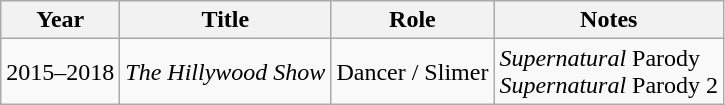<table class="wikitable sortable">
<tr>
<th>Year</th>
<th>Title</th>
<th>Role</th>
<th class="unsortable">Notes</th>
</tr>
<tr>
<td>2015–2018</td>
<td><em>The Hillywood Show</em></td>
<td>Dancer / Slimer</td>
<td><em>Supernatural</em> Parody<br><em>Supernatural</em> Parody 2</td>
</tr>
</table>
